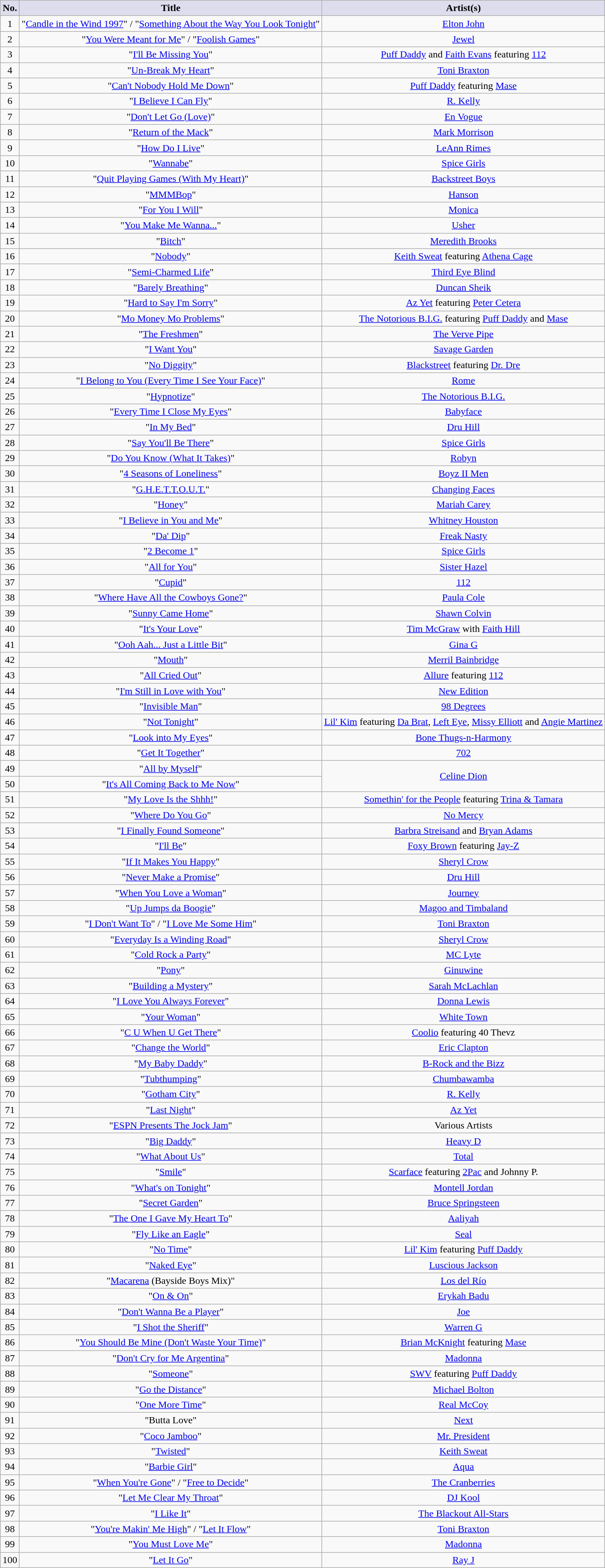<table class="wikitable sortable" style="text-align: center">
<tr>
<th scope="col" style="background:#dde;">No.</th>
<th scope="col" style="background:#dde;">Title</th>
<th scope="col" style="background:#dde;">Artist(s)</th>
</tr>
<tr>
<td>1</td>
<td>"<a href='#'>Candle in the Wind 1997</a>" / "<a href='#'>Something About the Way You Look Tonight</a>"</td>
<td><a href='#'>Elton John</a></td>
</tr>
<tr>
<td>2</td>
<td>"<a href='#'>You Were Meant for Me</a>" / "<a href='#'>Foolish Games</a>"</td>
<td><a href='#'>Jewel</a></td>
</tr>
<tr>
<td>3</td>
<td>"<a href='#'>I'll Be Missing You</a>"</td>
<td><a href='#'>Puff Daddy</a> and <a href='#'>Faith Evans</a> featuring <a href='#'>112</a></td>
</tr>
<tr>
<td>4</td>
<td>"<a href='#'>Un-Break My Heart</a>"</td>
<td><a href='#'>Toni Braxton</a></td>
</tr>
<tr>
<td>5</td>
<td>"<a href='#'>Can't Nobody Hold Me Down</a>"</td>
<td><a href='#'>Puff Daddy</a> featuring <a href='#'>Mase</a></td>
</tr>
<tr>
<td>6</td>
<td>"<a href='#'>I Believe I Can Fly</a>"</td>
<td><a href='#'>R. Kelly</a></td>
</tr>
<tr>
<td>7</td>
<td>"<a href='#'>Don't Let Go (Love)</a>"</td>
<td><a href='#'>En Vogue</a></td>
</tr>
<tr>
<td>8</td>
<td>"<a href='#'>Return of the Mack</a>"</td>
<td><a href='#'>Mark Morrison</a></td>
</tr>
<tr>
<td>9</td>
<td>"<a href='#'>How Do I Live</a>"</td>
<td><a href='#'>LeAnn Rimes</a></td>
</tr>
<tr>
<td>10</td>
<td>"<a href='#'>Wannabe</a>"</td>
<td><a href='#'>Spice Girls</a></td>
</tr>
<tr>
<td>11</td>
<td>"<a href='#'>Quit Playing Games (With My Heart)</a>"</td>
<td><a href='#'>Backstreet Boys</a></td>
</tr>
<tr>
<td>12</td>
<td>"<a href='#'>MMMBop</a>"</td>
<td><a href='#'>Hanson</a></td>
</tr>
<tr>
<td>13</td>
<td>"<a href='#'>For You I Will</a>"</td>
<td><a href='#'>Monica</a></td>
</tr>
<tr>
<td>14</td>
<td>"<a href='#'>You Make Me Wanna...</a>"</td>
<td><a href='#'>Usher</a></td>
</tr>
<tr>
<td>15</td>
<td>"<a href='#'>Bitch</a>"</td>
<td><a href='#'>Meredith Brooks</a></td>
</tr>
<tr>
<td>16</td>
<td>"<a href='#'>Nobody</a>"</td>
<td><a href='#'>Keith Sweat</a> featuring <a href='#'>Athena Cage</a></td>
</tr>
<tr>
<td>17</td>
<td>"<a href='#'>Semi-Charmed Life</a>"</td>
<td><a href='#'>Third Eye Blind</a></td>
</tr>
<tr>
<td>18</td>
<td>"<a href='#'>Barely Breathing</a>"</td>
<td><a href='#'>Duncan Sheik</a></td>
</tr>
<tr>
<td>19</td>
<td>"<a href='#'>Hard to Say I'm Sorry</a>"</td>
<td><a href='#'>Az Yet</a> featuring <a href='#'>Peter Cetera</a></td>
</tr>
<tr>
<td>20</td>
<td>"<a href='#'>Mo Money Mo Problems</a>"</td>
<td><a href='#'>The Notorious B.I.G.</a> featuring <a href='#'>Puff Daddy</a> and <a href='#'>Mase</a></td>
</tr>
<tr>
<td>21</td>
<td>"<a href='#'>The Freshmen</a>"</td>
<td><a href='#'>The Verve Pipe</a></td>
</tr>
<tr>
<td>22</td>
<td>"<a href='#'>I Want You</a>"</td>
<td><a href='#'>Savage Garden</a></td>
</tr>
<tr>
<td>23</td>
<td>"<a href='#'>No Diggity</a>"</td>
<td><a href='#'>Blackstreet</a> featuring <a href='#'>Dr. Dre</a></td>
</tr>
<tr>
<td>24</td>
<td>"<a href='#'>I Belong to You (Every Time I See Your Face)</a>"</td>
<td><a href='#'>Rome</a></td>
</tr>
<tr>
<td>25</td>
<td>"<a href='#'>Hypnotize</a>"</td>
<td><a href='#'>The Notorious B.I.G.</a></td>
</tr>
<tr>
<td>26</td>
<td>"<a href='#'>Every Time I Close My Eyes</a>"</td>
<td><a href='#'>Babyface</a></td>
</tr>
<tr>
<td>27</td>
<td>"<a href='#'>In My Bed</a>"</td>
<td><a href='#'>Dru Hill</a></td>
</tr>
<tr>
<td>28</td>
<td>"<a href='#'>Say You'll Be There</a>"</td>
<td><a href='#'>Spice Girls</a></td>
</tr>
<tr>
<td>29</td>
<td>"<a href='#'>Do You Know (What It Takes)</a>"</td>
<td><a href='#'>Robyn</a></td>
</tr>
<tr>
<td>30</td>
<td>"<a href='#'>4 Seasons of Loneliness</a>"</td>
<td><a href='#'>Boyz II Men</a></td>
</tr>
<tr>
<td>31</td>
<td>"<a href='#'>G.H.E.T.T.O.U.T.</a>"</td>
<td><a href='#'>Changing Faces</a></td>
</tr>
<tr>
<td>32</td>
<td>"<a href='#'>Honey</a>"</td>
<td><a href='#'>Mariah Carey</a></td>
</tr>
<tr>
<td>33</td>
<td>"<a href='#'>I Believe in You and Me</a>"</td>
<td><a href='#'>Whitney Houston</a></td>
</tr>
<tr>
<td>34</td>
<td>"<a href='#'>Da' Dip</a>"</td>
<td><a href='#'>Freak Nasty</a></td>
</tr>
<tr>
<td>35</td>
<td>"<a href='#'>2 Become 1</a>"</td>
<td><a href='#'>Spice Girls</a></td>
</tr>
<tr>
<td>36</td>
<td>"<a href='#'>All for You</a>"</td>
<td><a href='#'>Sister Hazel</a></td>
</tr>
<tr>
<td>37</td>
<td>"<a href='#'>Cupid</a>"</td>
<td><a href='#'>112</a></td>
</tr>
<tr>
<td>38</td>
<td>"<a href='#'>Where Have All the Cowboys Gone?</a>"</td>
<td><a href='#'>Paula Cole</a></td>
</tr>
<tr>
<td>39</td>
<td>"<a href='#'>Sunny Came Home</a>"</td>
<td><a href='#'>Shawn Colvin</a></td>
</tr>
<tr>
<td>40</td>
<td>"<a href='#'>It's Your Love</a>"</td>
<td><a href='#'>Tim McGraw</a> with <a href='#'>Faith Hill</a></td>
</tr>
<tr>
<td>41</td>
<td>"<a href='#'>Ooh Aah... Just a Little Bit</a>"</td>
<td><a href='#'>Gina G</a></td>
</tr>
<tr>
<td>42</td>
<td>"<a href='#'>Mouth</a>"</td>
<td><a href='#'>Merril Bainbridge</a></td>
</tr>
<tr>
<td>43</td>
<td>"<a href='#'>All Cried Out</a>"</td>
<td><a href='#'>Allure</a> featuring <a href='#'>112</a></td>
</tr>
<tr>
<td>44</td>
<td>"<a href='#'>I'm Still in Love with You</a>"</td>
<td><a href='#'>New Edition</a></td>
</tr>
<tr>
<td>45</td>
<td>"<a href='#'>Invisible Man</a>"</td>
<td><a href='#'>98 Degrees</a></td>
</tr>
<tr>
<td>46</td>
<td>"<a href='#'>Not Tonight</a>"</td>
<td><a href='#'>Lil' Kim</a> featuring <a href='#'>Da Brat</a>, <a href='#'>Left Eye</a>, <a href='#'>Missy Elliott</a> and <a href='#'>Angie Martinez</a></td>
</tr>
<tr>
<td>47</td>
<td>"<a href='#'>Look into My Eyes</a>"</td>
<td><a href='#'>Bone Thugs-n-Harmony</a></td>
</tr>
<tr>
<td>48</td>
<td>"<a href='#'>Get It Together</a>"</td>
<td><a href='#'>702</a></td>
</tr>
<tr>
<td>49</td>
<td>"<a href='#'>All by Myself</a>"</td>
<td rowspan="2"><a href='#'>Celine Dion</a></td>
</tr>
<tr>
<td>50</td>
<td>"<a href='#'>It's All Coming Back to Me Now</a>"</td>
</tr>
<tr>
<td>51</td>
<td>"<a href='#'>My Love Is the Shhh!</a>"</td>
<td><a href='#'>Somethin' for the People</a> featuring <a href='#'>Trina & Tamara</a></td>
</tr>
<tr>
<td>52</td>
<td>"<a href='#'>Where Do You Go</a>"</td>
<td><a href='#'>No Mercy</a></td>
</tr>
<tr>
<td>53</td>
<td>"<a href='#'>I Finally Found Someone</a>"</td>
<td><a href='#'>Barbra Streisand</a> and <a href='#'>Bryan Adams</a></td>
</tr>
<tr>
<td>54</td>
<td>"<a href='#'>I'll Be</a>"</td>
<td><a href='#'>Foxy Brown</a> featuring <a href='#'>Jay-Z</a></td>
</tr>
<tr>
<td>55</td>
<td>"<a href='#'>If It Makes You Happy</a>"</td>
<td><a href='#'>Sheryl Crow</a></td>
</tr>
<tr>
<td>56</td>
<td>"<a href='#'>Never Make a Promise</a>"</td>
<td><a href='#'>Dru Hill</a></td>
</tr>
<tr>
<td>57</td>
<td>"<a href='#'>When You Love a Woman</a>"</td>
<td><a href='#'>Journey</a></td>
</tr>
<tr>
<td>58</td>
<td>"<a href='#'>Up Jumps da Boogie</a>"</td>
<td><a href='#'>Magoo and Timbaland</a></td>
</tr>
<tr>
<td>59</td>
<td>"<a href='#'>I Don't Want To</a>" / "<a href='#'>I Love Me Some Him</a>"</td>
<td><a href='#'>Toni Braxton</a></td>
</tr>
<tr>
<td>60</td>
<td>"<a href='#'>Everyday Is a Winding Road</a>"</td>
<td><a href='#'>Sheryl Crow</a></td>
</tr>
<tr>
<td>61</td>
<td>"<a href='#'>Cold Rock a Party</a>"</td>
<td><a href='#'>MC Lyte</a></td>
</tr>
<tr>
<td>62</td>
<td>"<a href='#'>Pony</a>"</td>
<td><a href='#'>Ginuwine</a></td>
</tr>
<tr>
<td>63</td>
<td>"<a href='#'>Building a Mystery</a>"</td>
<td><a href='#'>Sarah McLachlan</a></td>
</tr>
<tr>
<td>64</td>
<td>"<a href='#'>I Love You Always Forever</a>"</td>
<td><a href='#'>Donna Lewis</a></td>
</tr>
<tr>
<td>65</td>
<td>"<a href='#'>Your Woman</a>"</td>
<td><a href='#'>White Town</a></td>
</tr>
<tr>
<td>66</td>
<td>"<a href='#'>C U When U Get There</a>"</td>
<td><a href='#'>Coolio</a> featuring 40 Thevz</td>
</tr>
<tr>
<td>67</td>
<td>"<a href='#'>Change the World</a>"</td>
<td><a href='#'>Eric Clapton</a></td>
</tr>
<tr>
<td>68</td>
<td>"<a href='#'>My Baby Daddy</a>"</td>
<td><a href='#'>B-Rock and the Bizz</a></td>
</tr>
<tr>
<td>69</td>
<td>"<a href='#'>Tubthumping</a>"</td>
<td><a href='#'>Chumbawamba</a></td>
</tr>
<tr>
<td>70</td>
<td>"<a href='#'>Gotham City</a>"</td>
<td><a href='#'>R. Kelly</a></td>
</tr>
<tr>
<td>71</td>
<td>"<a href='#'>Last Night</a>"</td>
<td><a href='#'>Az Yet</a></td>
</tr>
<tr>
<td>72</td>
<td>"<a href='#'>ESPN Presents The Jock Jam</a>"</td>
<td>Various Artists</td>
</tr>
<tr>
<td>73</td>
<td>"<a href='#'>Big Daddy</a>"</td>
<td><a href='#'>Heavy D</a></td>
</tr>
<tr>
<td>74</td>
<td>"<a href='#'>What About Us</a>"</td>
<td><a href='#'>Total</a></td>
</tr>
<tr>
<td>75</td>
<td>"<a href='#'>Smile</a>"</td>
<td><a href='#'>Scarface</a> featuring <a href='#'>2Pac</a> and Johnny P.</td>
</tr>
<tr>
<td>76</td>
<td>"<a href='#'>What's on Tonight</a>"</td>
<td><a href='#'>Montell Jordan</a></td>
</tr>
<tr>
<td>77</td>
<td>"<a href='#'>Secret Garden</a>"</td>
<td><a href='#'>Bruce Springsteen</a></td>
</tr>
<tr>
<td>78</td>
<td>"<a href='#'>The One I Gave My Heart To</a>"</td>
<td><a href='#'>Aaliyah</a></td>
</tr>
<tr>
<td>79</td>
<td>"<a href='#'>Fly Like an Eagle</a>"</td>
<td><a href='#'>Seal</a></td>
</tr>
<tr>
<td>80</td>
<td>"<a href='#'>No Time</a>"</td>
<td><a href='#'>Lil' Kim</a> featuring <a href='#'>Puff Daddy</a></td>
</tr>
<tr>
<td>81</td>
<td>"<a href='#'>Naked Eye</a>"</td>
<td><a href='#'>Luscious Jackson</a></td>
</tr>
<tr>
<td>82</td>
<td>"<a href='#'>Macarena</a> (Bayside Boys Mix)"</td>
<td><a href='#'>Los del Río</a></td>
</tr>
<tr>
<td>83</td>
<td>"<a href='#'>On & On</a>"</td>
<td><a href='#'>Erykah Badu</a></td>
</tr>
<tr>
<td>84</td>
<td>"<a href='#'>Don't Wanna Be a Player</a>"</td>
<td><a href='#'>Joe</a></td>
</tr>
<tr>
<td>85</td>
<td>"<a href='#'>I Shot the Sheriff</a>"</td>
<td><a href='#'>Warren G</a></td>
</tr>
<tr>
<td>86</td>
<td>"<a href='#'>You Should Be Mine (Don't Waste Your Time)</a>"</td>
<td><a href='#'>Brian McKnight</a> featuring <a href='#'>Mase</a></td>
</tr>
<tr>
<td>87</td>
<td>"<a href='#'>Don't Cry for Me Argentina</a>"</td>
<td><a href='#'>Madonna</a></td>
</tr>
<tr>
<td>88</td>
<td>"<a href='#'>Someone</a>"</td>
<td><a href='#'>SWV</a> featuring <a href='#'>Puff Daddy</a></td>
</tr>
<tr>
<td>89</td>
<td>"<a href='#'>Go the Distance</a>"</td>
<td><a href='#'>Michael Bolton</a></td>
</tr>
<tr>
<td>90</td>
<td>"<a href='#'>One More Time</a>"</td>
<td><a href='#'>Real McCoy</a></td>
</tr>
<tr>
<td>91</td>
<td>"Butta Love"</td>
<td><a href='#'>Next</a></td>
</tr>
<tr>
<td>92</td>
<td>"<a href='#'>Coco Jamboo</a>"</td>
<td><a href='#'>Mr. President</a></td>
</tr>
<tr>
<td>93</td>
<td>"<a href='#'>Twisted</a>"</td>
<td><a href='#'>Keith Sweat</a></td>
</tr>
<tr>
<td>94</td>
<td>"<a href='#'>Barbie Girl</a>"</td>
<td><a href='#'>Aqua</a></td>
</tr>
<tr>
<td>95</td>
<td>"<a href='#'>When You're Gone</a>" / "<a href='#'>Free to Decide</a>"</td>
<td><a href='#'>The Cranberries</a></td>
</tr>
<tr>
<td>96</td>
<td>"<a href='#'>Let Me Clear My Throat</a>"</td>
<td><a href='#'>DJ Kool</a></td>
</tr>
<tr>
<td>97</td>
<td>"<a href='#'>I Like It</a>"</td>
<td><a href='#'>The Blackout All-Stars</a></td>
</tr>
<tr>
<td>98</td>
<td>"<a href='#'>You're Makin' Me High</a>" / "<a href='#'>Let It Flow</a>"</td>
<td><a href='#'>Toni Braxton</a></td>
</tr>
<tr>
<td>99</td>
<td>"<a href='#'>You Must Love Me</a>"</td>
<td><a href='#'>Madonna</a></td>
</tr>
<tr>
<td>100</td>
<td>"<a href='#'>Let It Go</a>"</td>
<td><a href='#'>Ray J</a></td>
</tr>
</table>
